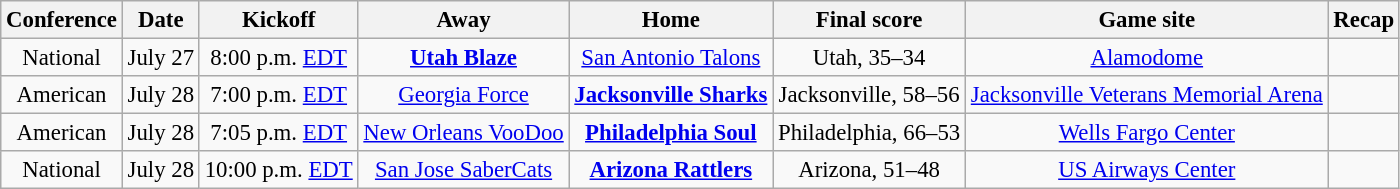<table class="wikitable" style="font-size: 95%;">
<tr>
<th>Conference</th>
<th>Date</th>
<th>Kickoff</th>
<th>Away</th>
<th>Home</th>
<th>Final score</th>
<th>Game site</th>
<th>Recap</th>
</tr>
<tr>
<td align="center">National</td>
<td align="center">July 27</td>
<td align="center">8:00 p.m. <a href='#'>EDT</a></td>
<td align="center"><strong><a href='#'>Utah Blaze</a></strong></td>
<td align="center"><a href='#'>San Antonio Talons</a></td>
<td align="center">Utah, 35–34</td>
<td align="center"><a href='#'>Alamodome</a></td>
<td align="center"></td>
</tr>
<tr>
<td align="center">American</td>
<td align="center">July 28</td>
<td align="center">7:00 p.m. <a href='#'>EDT</a></td>
<td align="center"><a href='#'>Georgia Force</a></td>
<td align="center"><strong><a href='#'>Jacksonville Sharks</a></strong></td>
<td align="center">Jacksonville, 58–56</td>
<td align="center"><a href='#'>Jacksonville Veterans Memorial Arena</a></td>
<td align="center"></td>
</tr>
<tr>
<td align="center">American</td>
<td align="center">July 28</td>
<td align="center">7:05 p.m. <a href='#'>EDT</a></td>
<td align="center"><a href='#'>New Orleans VooDoo</a></td>
<td align="center"><strong><a href='#'>Philadelphia Soul</a></strong></td>
<td align="center">Philadelphia, 66–53</td>
<td align="center"><a href='#'>Wells Fargo Center</a></td>
<td align="center"></td>
</tr>
<tr>
<td align="center">National</td>
<td align="center">July 28</td>
<td align="center">10:00 p.m. <a href='#'>EDT</a></td>
<td align="center"><a href='#'>San Jose SaberCats</a></td>
<td align="center"><strong><a href='#'>Arizona Rattlers</a></strong></td>
<td align="center">Arizona, 51–48</td>
<td align="center"><a href='#'>US Airways Center</a></td>
<td align="center"></td>
</tr>
</table>
